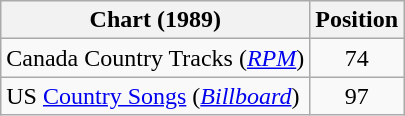<table class="wikitable sortable">
<tr>
<th scope="col">Chart (1989)</th>
<th scope="col">Position</th>
</tr>
<tr>
<td>Canada Country Tracks (<em><a href='#'>RPM</a></em>)</td>
<td align="center">74</td>
</tr>
<tr>
<td>US <a href='#'>Country Songs</a> (<em><a href='#'>Billboard</a></em>)</td>
<td align="center">97</td>
</tr>
</table>
